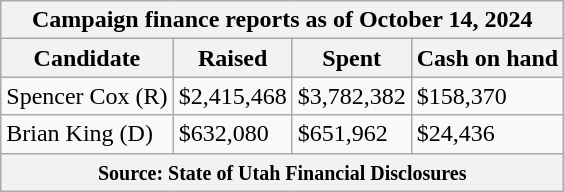<table class="wikitable sortable">
<tr>
<th colspan=4>Campaign finance reports as of October 14, 2024</th>
</tr>
<tr style="text-align:center;">
<th>Candidate</th>
<th>Raised</th>
<th>Spent</th>
<th>Cash on hand</th>
</tr>
<tr>
<td>Spencer Cox (R)</td>
<td>$2,415,468</td>
<td>$3,782,382</td>
<td>$158,370</td>
</tr>
<tr>
<td>Brian King (D)</td>
<td>$632,080</td>
<td>$651,962</td>
<td>$24,436</td>
</tr>
<tr>
<th colspan="4"><small>Source: State of Utah Financial Disclosures</small></th>
</tr>
</table>
